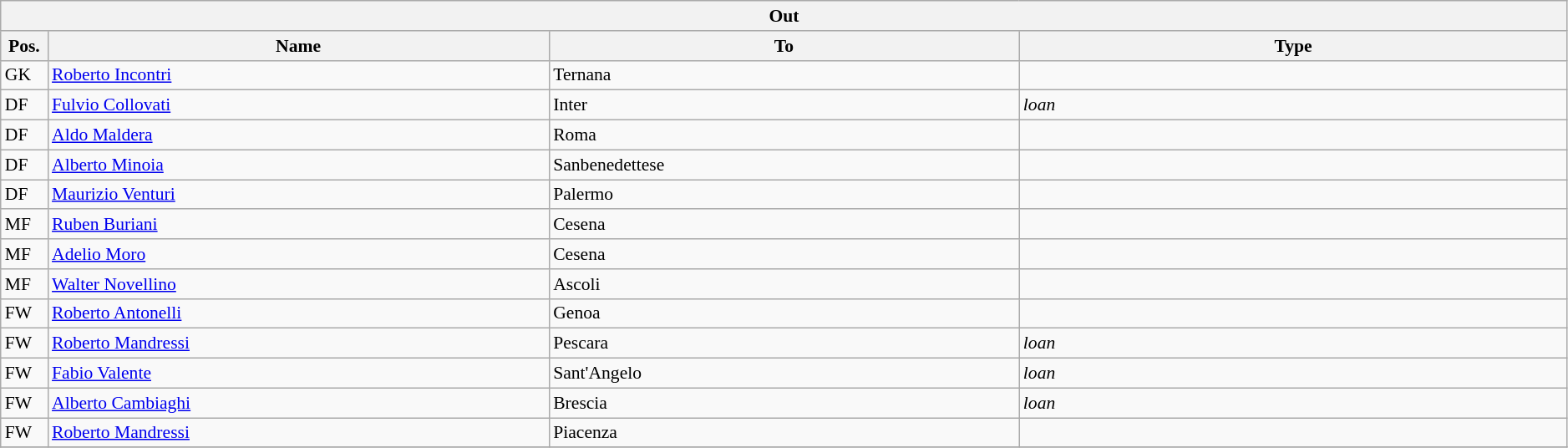<table class="wikitable" style="font-size:90%;width:99%;">
<tr>
<th colspan="4">Out</th>
</tr>
<tr>
<th width=3%>Pos.</th>
<th width=32%>Name</th>
<th width=30%>To</th>
<th width=35%>Type</th>
</tr>
<tr>
<td>GK</td>
<td><a href='#'>Roberto Incontri</a></td>
<td>Ternana</td>
<td></td>
</tr>
<tr>
<td>DF</td>
<td><a href='#'>Fulvio Collovati</a></td>
<td>Inter</td>
<td><em>loan</em></td>
</tr>
<tr>
<td>DF</td>
<td><a href='#'>Aldo Maldera</a></td>
<td>Roma</td>
<td></td>
</tr>
<tr>
<td>DF</td>
<td><a href='#'>Alberto Minoia</a></td>
<td>Sanbenedettese</td>
<td></td>
</tr>
<tr>
<td>DF</td>
<td><a href='#'>Maurizio Venturi</a></td>
<td>Palermo</td>
<td></td>
</tr>
<tr>
<td>MF</td>
<td><a href='#'>Ruben Buriani</a></td>
<td>Cesena</td>
<td></td>
</tr>
<tr>
<td>MF</td>
<td><a href='#'>Adelio Moro</a></td>
<td>Cesena</td>
<td></td>
</tr>
<tr>
<td>MF</td>
<td><a href='#'>Walter Novellino</a></td>
<td>Ascoli</td>
<td></td>
</tr>
<tr>
<td>FW</td>
<td><a href='#'>Roberto Antonelli</a></td>
<td>Genoa</td>
<td></td>
</tr>
<tr>
<td>FW</td>
<td><a href='#'>Roberto Mandressi</a></td>
<td>Pescara</td>
<td><em>loan</em></td>
</tr>
<tr>
<td>FW</td>
<td><a href='#'>Fabio Valente</a></td>
<td>Sant'Angelo</td>
<td><em>loan</em></td>
</tr>
<tr>
<td>FW</td>
<td><a href='#'>Alberto Cambiaghi</a></td>
<td>Brescia</td>
<td><em>loan</em></td>
</tr>
<tr>
<td>FW</td>
<td><a href='#'>Roberto Mandressi</a></td>
<td>Piacenza</td>
<td></td>
</tr>
<tr>
</tr>
</table>
